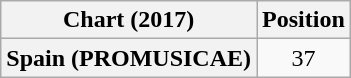<table class="wikitable plainrowheaders" style="text-align:center">
<tr>
<th>Chart (2017)</th>
<th>Position</th>
</tr>
<tr>
<th scope="row">Spain (PROMUSICAE)</th>
<td>37</td>
</tr>
</table>
